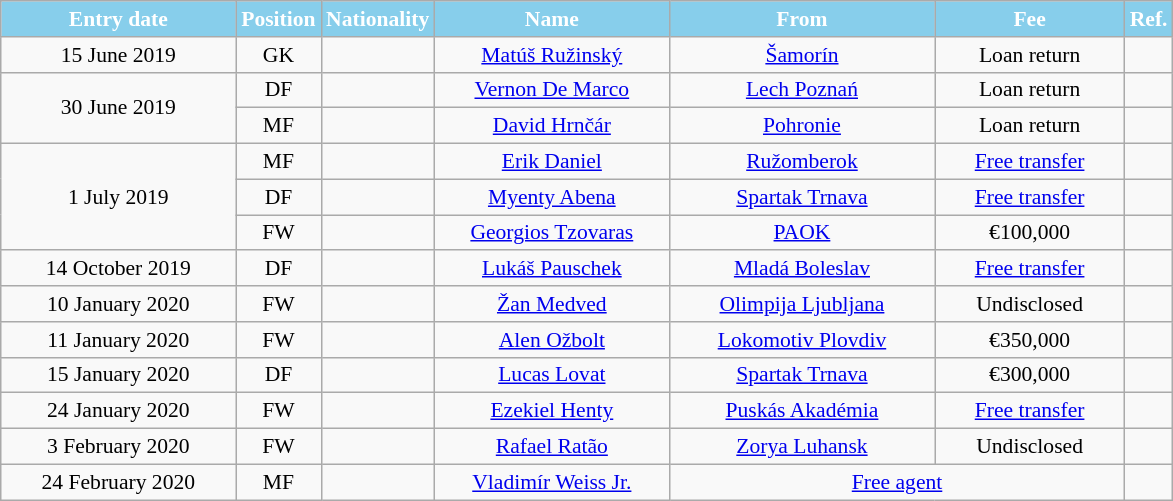<table class="wikitable"  style="text-align:center; font-size:90%; ">
<tr>
<th style="background:#87CEEB; color:#FFFFFF; width:150px;">Entry date</th>
<th style="background:#87CEEB; color:#FFFFFF; width:50px;">Position</th>
<th style="background:#87CEEB; color:#FFFFFF; width:50px;">Nationality</th>
<th style="background:#87CEEB; color:#FFFFFF; width:150px;">Name</th>
<th style="background:#87CEEB; color:#FFFFFF; width:170px;">From</th>
<th style="background:#87CEEB; color:#FFFFFF; width:120px;">Fee</th>
<th style="background:#87CEEB; color:#FFFFFF; width:25px;">Ref.</th>
</tr>
<tr>
<td>15 June 2019</td>
<td>GK</td>
<td></td>
<td><a href='#'>Matúš Ružinský</a></td>
<td> <a href='#'>Šamorín</a></td>
<td>Loan return</td>
<td></td>
</tr>
<tr>
<td rowspan="2">30 June 2019</td>
<td>DF</td>
<td></td>
<td><a href='#'>Vernon De Marco</a></td>
<td> <a href='#'>Lech Poznań</a></td>
<td>Loan return</td>
<td></td>
</tr>
<tr>
<td>MF</td>
<td></td>
<td><a href='#'>David Hrnčár</a></td>
<td> <a href='#'>Pohronie</a></td>
<td>Loan return</td>
<td></td>
</tr>
<tr>
<td rowspan="3">1 July 2019</td>
<td>MF</td>
<td></td>
<td><a href='#'>Erik Daniel</a></td>
<td> <a href='#'>Ružomberok</a></td>
<td><a href='#'>Free transfer</a></td>
<td></td>
</tr>
<tr>
<td>DF</td>
<td></td>
<td><a href='#'>Myenty Abena</a></td>
<td> <a href='#'>Spartak Trnava</a></td>
<td><a href='#'>Free transfer</a></td>
<td></td>
</tr>
<tr>
<td>FW</td>
<td></td>
<td><a href='#'>Georgios Tzovaras</a></td>
<td> <a href='#'>PAOK</a></td>
<td>€100,000</td>
<td></td>
</tr>
<tr>
<td>14 October 2019</td>
<td>DF</td>
<td></td>
<td><a href='#'>Lukáš Pauschek</a></td>
<td> <a href='#'>Mladá Boleslav</a></td>
<td><a href='#'>Free transfer</a></td>
<td></td>
</tr>
<tr>
<td>10 January 2020</td>
<td>FW</td>
<td></td>
<td><a href='#'>Žan Medved</a></td>
<td> <a href='#'>Olimpija Ljubljana</a></td>
<td>Undisclosed</td>
<td></td>
</tr>
<tr>
<td>11 January 2020</td>
<td>FW</td>
<td></td>
<td><a href='#'>Alen Ožbolt</a></td>
<td> <a href='#'>Lokomotiv Plovdiv</a></td>
<td>€350,000</td>
<td></td>
</tr>
<tr>
<td>15 January 2020</td>
<td>DF</td>
<td></td>
<td><a href='#'>Lucas Lovat</a></td>
<td> <a href='#'>Spartak Trnava</a></td>
<td>€300,000</td>
<td></td>
</tr>
<tr>
<td>24 January 2020</td>
<td>FW</td>
<td></td>
<td><a href='#'>Ezekiel Henty</a></td>
<td> <a href='#'>Puskás Akadémia</a></td>
<td><a href='#'>Free transfer</a></td>
<td></td>
</tr>
<tr>
<td>3 February 2020</td>
<td>FW</td>
<td></td>
<td><a href='#'>Rafael Ratão</a></td>
<td> <a href='#'>Zorya Luhansk</a></td>
<td>Undisclosed</td>
<td></td>
</tr>
<tr>
<td>24 February 2020</td>
<td>MF</td>
<td></td>
<td><a href='#'>Vladimír Weiss Jr.</a></td>
<td colspan="2"><a href='#'>Free agent</a></td>
<td></td>
</tr>
</table>
